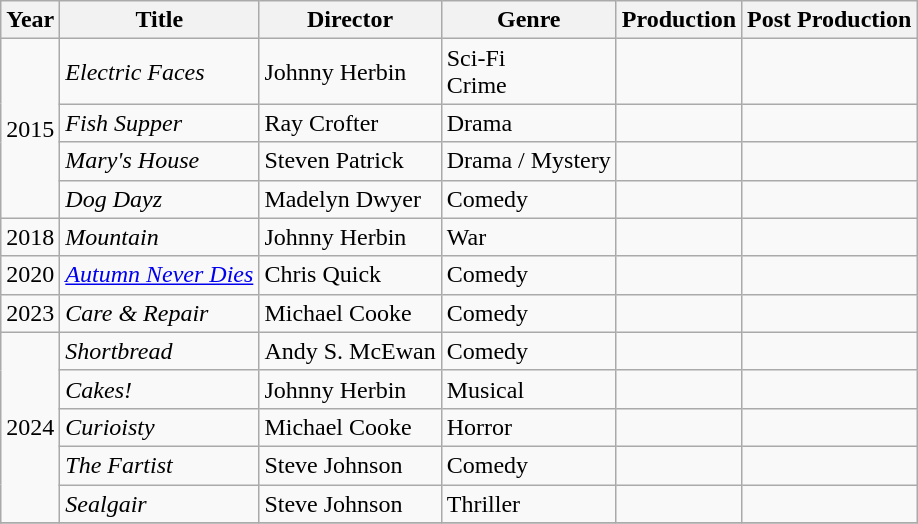<table class="wikitable">
<tr>
<th>Year</th>
<th>Title</th>
<th>Director</th>
<th>Genre</th>
<th>Production</th>
<th>Post Production</th>
</tr>
<tr>
<td rowspan="4">2015</td>
<td><em>Electric Faces</em></td>
<td>Johnny Herbin</td>
<td>Sci-Fi<br>Crime</td>
<td></td>
<td></td>
</tr>
<tr>
<td><em>Fish Supper</em></td>
<td>Ray Crofter</td>
<td>Drama</td>
<td></td>
<td></td>
</tr>
<tr>
<td><em>Mary's House</em></td>
<td>Steven Patrick</td>
<td>Drama / Mystery</td>
<td></td>
<td></td>
</tr>
<tr>
<td><em>Dog Dayz</em></td>
<td>Madelyn Dwyer</td>
<td>Comedy</td>
<td></td>
<td></td>
</tr>
<tr>
<td rowspan="1">2018</td>
<td><em>Mountain</em></td>
<td>Johnny Herbin</td>
<td>War</td>
<td></td>
<td></td>
</tr>
<tr>
<td rowspan="1">2020</td>
<td><em><a href='#'>Autumn Never Dies</a></em></td>
<td>Chris Quick</td>
<td>Comedy</td>
<td></td>
<td></td>
</tr>
<tr>
<td rowspan="1">2023</td>
<td><em>Care & Repair</em></td>
<td>Michael Cooke</td>
<td>Comedy</td>
<td></td>
<td></td>
</tr>
<tr>
<td rowspan="5">2024</td>
<td><em>Shortbread</em></td>
<td>Andy S. McEwan</td>
<td>Comedy</td>
<td></td>
<td></td>
</tr>
<tr>
<td><em>Cakes!</em></td>
<td>Johnny Herbin</td>
<td>Musical</td>
<td></td>
<td></td>
</tr>
<tr>
<td><em>Curioisty</em></td>
<td>Michael Cooke</td>
<td>Horror</td>
<td></td>
<td></td>
</tr>
<tr>
<td><em>The Fartist</em></td>
<td>Steve Johnson</td>
<td>Comedy</td>
<td></td>
<td></td>
</tr>
<tr>
<td><em>Sealgair</em></td>
<td>Steve Johnson</td>
<td>Thriller</td>
<td></td>
<td></td>
</tr>
<tr>
</tr>
</table>
